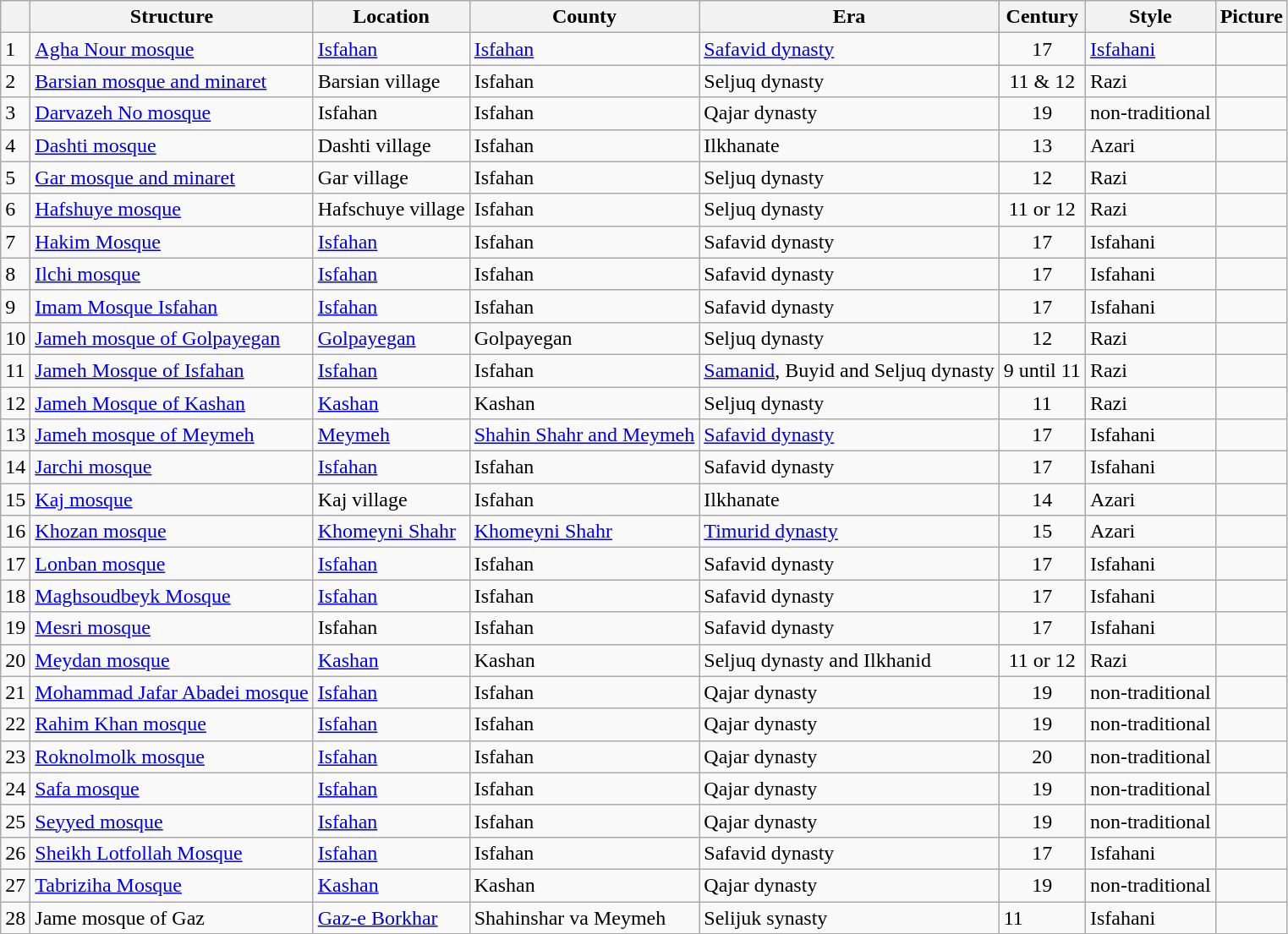<table class="sortable wikitable">
<tr>
<th></th>
<th>Structure</th>
<th>Location</th>
<th>County</th>
<th>Era</th>
<th>Century</th>
<th>Style</th>
<th>Picture</th>
</tr>
<tr>
<td>1</td>
<td><a href='#'>Agha Nour mosque</a></td>
<td><a href='#'>Isfahan</a></td>
<td><a href='#'>Isfahan</a></td>
<td><a href='#'>Safavid dynasty</a></td>
<td align="center">17</td>
<td><a href='#'>Isfahani</a></td>
<td></td>
</tr>
<tr>
<td>2</td>
<td><a href='#'>Barsian mosque and minaret</a></td>
<td>Barsian village</td>
<td>Isfahan</td>
<td>Seljuq dynasty</td>
<td align="center">11 & 12</td>
<td>Razi</td>
<td></td>
</tr>
<tr>
<td>3</td>
<td><a href='#'>Darvazeh No mosque</a></td>
<td>Isfahan</td>
<td>Isfahan</td>
<td>Qajar dynasty</td>
<td align="center">19</td>
<td>non-traditional</td>
<td></td>
</tr>
<tr>
<td>4</td>
<td><a href='#'>Dashti mosque</a></td>
<td>Dashti village</td>
<td>Isfahan</td>
<td>Ilkhanate</td>
<td align="center">13</td>
<td>Azari</td>
<td></td>
</tr>
<tr>
<td>5</td>
<td><a href='#'>Gar mosque and minaret</a></td>
<td>Gar village</td>
<td>Isfahan</td>
<td>Seljuq dynasty</td>
<td align="center">12</td>
<td>Razi</td>
<td></td>
</tr>
<tr>
<td>6</td>
<td><a href='#'>Hafshuye mosque</a></td>
<td>Hafschuye village</td>
<td>Isfahan</td>
<td>Seljuq dynasty</td>
<td align="center">11 or 12</td>
<td>Razi</td>
<td></td>
</tr>
<tr>
<td>7</td>
<td><a href='#'>Hakim Mosque</a></td>
<td><a href='#'>Isfahan</a></td>
<td>Isfahan</td>
<td>Safavid dynasty</td>
<td align="center">17</td>
<td>Isfahani</td>
<td></td>
</tr>
<tr>
<td>8</td>
<td><a href='#'>Ilchi mosque</a></td>
<td><a href='#'>Isfahan</a></td>
<td>Isfahan</td>
<td>Safavid dynasty</td>
<td align="center">17</td>
<td>Isfahani</td>
<td></td>
</tr>
<tr>
<td>9</td>
<td><a href='#'>Imam Mosque Isfahan</a></td>
<td><a href='#'>Isfahan</a></td>
<td>Isfahan</td>
<td>Safavid dynasty</td>
<td align="center">17</td>
<td>Isfahani</td>
<td></td>
</tr>
<tr>
<td>10</td>
<td><a href='#'>Jameh mosque of Golpayegan</a></td>
<td><a href='#'>Golpayegan</a></td>
<td>Golpayegan</td>
<td>Seljuq dynasty</td>
<td align="center">12</td>
<td>Razi</td>
<td></td>
</tr>
<tr>
<td>11</td>
<td><a href='#'>Jameh Mosque of Isfahan</a></td>
<td><a href='#'>Isfahan</a></td>
<td>Isfahan</td>
<td><a href='#'>Samanid</a>, Buyid and Seljuq dynasty</td>
<td align="center">9 until 11</td>
<td>Razi</td>
<td></td>
</tr>
<tr>
<td>12</td>
<td><a href='#'>Jameh Mosque of Kashan</a></td>
<td><a href='#'>Kashan</a></td>
<td>Kashan</td>
<td>Seljuq dynasty</td>
<td align="center">11</td>
<td>Razi</td>
<td></td>
</tr>
<tr>
<td>13</td>
<td><a href='#'>Jameh mosque of Meymeh</a></td>
<td><a href='#'>Meymeh</a></td>
<td><a href='#'>Shahin Shahr and Meymeh</a></td>
<td><a href='#'>Safavid dynasty</a></td>
<td align="center">17</td>
<td>Isfahani</td>
<td></td>
</tr>
<tr>
<td>14</td>
<td><a href='#'>Jarchi mosque</a></td>
<td><a href='#'>Isfahan</a></td>
<td>Isfahan</td>
<td>Safavid dynasty</td>
<td align="center">17</td>
<td>Isfahani</td>
<td></td>
</tr>
<tr>
<td>15</td>
<td><a href='#'>Kaj mosque</a></td>
<td>Kaj village</td>
<td>Isfahan</td>
<td>Ilkhanate</td>
<td align="center">14</td>
<td>Azari</td>
<td></td>
</tr>
<tr>
<td>16</td>
<td><a href='#'>Khozan mosque</a></td>
<td><a href='#'>Khomeyni Shahr</a></td>
<td><a href='#'>Khomeyni Shahr</a></td>
<td><a href='#'>Timurid dynasty</a></td>
<td align="center">15</td>
<td>Azari</td>
<td></td>
</tr>
<tr>
<td>17</td>
<td><a href='#'>Lonban mosque</a></td>
<td><a href='#'>Isfahan</a></td>
<td>Isfahan</td>
<td>Safavid dynasty</td>
<td align="center">17</td>
<td>Isfahani</td>
<td></td>
</tr>
<tr>
<td>18</td>
<td><a href='#'>Maghsoudbeyk Mosque</a></td>
<td><a href='#'>Isfahan</a></td>
<td>Isfahan</td>
<td>Safavid dynasty</td>
<td align="center">17</td>
<td>Isfahani</td>
<td></td>
</tr>
<tr>
<td>19</td>
<td><a href='#'>Mesri mosque</a></td>
<td>Isfahan</td>
<td>Isfahan</td>
<td>Safavid dynasty</td>
<td align="center">17</td>
<td>Isfahani</td>
<td></td>
</tr>
<tr>
<td>20</td>
<td><a href='#'>Meydan mosque</a></td>
<td><a href='#'>Kashan</a></td>
<td>Kashan</td>
<td>Seljuq dynasty and Ilkhanid</td>
<td align="center">11 or 12</td>
<td>Razi</td>
<td></td>
</tr>
<tr>
<td>21</td>
<td><a href='#'>Mohammad Jafar Abadei mosque</a></td>
<td><a href='#'>Isfahan</a></td>
<td>Isfahan</td>
<td>Qajar dynasty</td>
<td align="center">19</td>
<td>non-traditional</td>
<td></td>
</tr>
<tr>
<td>22</td>
<td><a href='#'>Rahim Khan mosque</a></td>
<td><a href='#'>Isfahan</a></td>
<td>Isfahan</td>
<td>Qajar dynasty</td>
<td align="center">19</td>
<td>non-traditional</td>
<td></td>
</tr>
<tr>
<td>23</td>
<td><a href='#'>Roknolmolk mosque</a></td>
<td><a href='#'>Isfahan</a></td>
<td>Isfahan</td>
<td>Qajar dynasty</td>
<td align="center">20</td>
<td>non-traditional</td>
<td></td>
</tr>
<tr>
<td>24</td>
<td><a href='#'>Safa mosque</a></td>
<td><a href='#'>Isfahan</a></td>
<td>Isfahan</td>
<td>Qajar dynasty</td>
<td align="center">19</td>
<td>non-traditional</td>
<td></td>
</tr>
<tr>
<td>25</td>
<td><a href='#'>Seyyed mosque</a></td>
<td><a href='#'>Isfahan</a></td>
<td>Isfahan</td>
<td>Qajar dynasty</td>
<td align="center">19</td>
<td>non-traditional</td>
<td></td>
</tr>
<tr>
<td>26</td>
<td><a href='#'>Sheikh Lotfollah Mosque</a></td>
<td><a href='#'>Isfahan</a></td>
<td>Isfahan</td>
<td>Safavid dynasty</td>
<td align="center">17</td>
<td>Isfahani</td>
<td></td>
</tr>
<tr>
<td>27</td>
<td><a href='#'>Tabriziha Mosque</a></td>
<td><a href='#'>Kashan</a></td>
<td>Kashan</td>
<td>Qajar dynasty</td>
<td align="center">19</td>
<td>non-traditional</td>
<td></td>
</tr>
<tr>
<td>28</td>
<td>Jame mosque of Gaz</td>
<td><a href='#'>Gaz-e Borkhar</a></td>
<td>Shahinshar va Meymeh</td>
<td>Selijuk synasty</td>
<td>11</td>
<td>Isfahani</td>
<td></td>
</tr>
</table>
